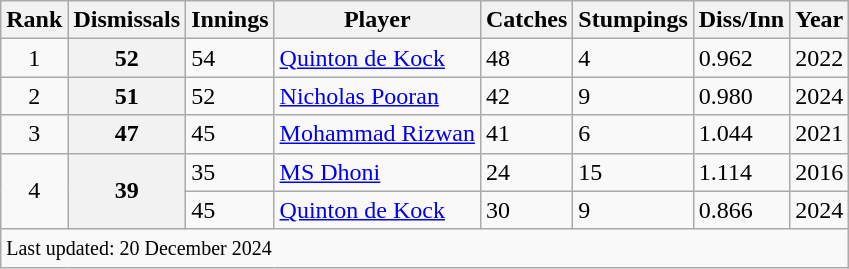<table class="wikitable sortable">
<tr>
<th>Rank</th>
<th>Dismissals</th>
<th>Innings</th>
<th>Player</th>
<th>Catches</th>
<th>Stumpings</th>
<th>Diss/Inn</th>
<th>Year</th>
</tr>
<tr>
<td align=center>1</td>
<th>52</th>
<td>54</td>
<td> <a href='#'>Quinton de Kock</a></td>
<td>48</td>
<td>4</td>
<td>0.962</td>
<td>2022</td>
</tr>
<tr>
<td align=center>2</td>
<th>51</th>
<td>52</td>
<td> <a href='#'>Nicholas Pooran</a></td>
<td>42</td>
<td>9</td>
<td>0.980</td>
<td>2024</td>
</tr>
<tr>
<td align=center>3</td>
<th>47</th>
<td>45</td>
<td> <a href='#'>Mohammad Rizwan</a></td>
<td>41</td>
<td>6</td>
<td>1.044</td>
<td>2021</td>
</tr>
<tr>
<td align=center rowspan=2>4</td>
<th rowspan=2>39</th>
<td>35</td>
<td> <a href='#'>MS Dhoni</a></td>
<td>24</td>
<td>15</td>
<td>1.114</td>
<td>2016</td>
</tr>
<tr>
<td>45</td>
<td> <a href='#'>Quinton de Kock</a></td>
<td>30</td>
<td>9</td>
<td>0.866</td>
<td>2024</td>
</tr>
<tr>
<td colspan=8><small>Last updated: 20 December 2024</small></td>
</tr>
</table>
